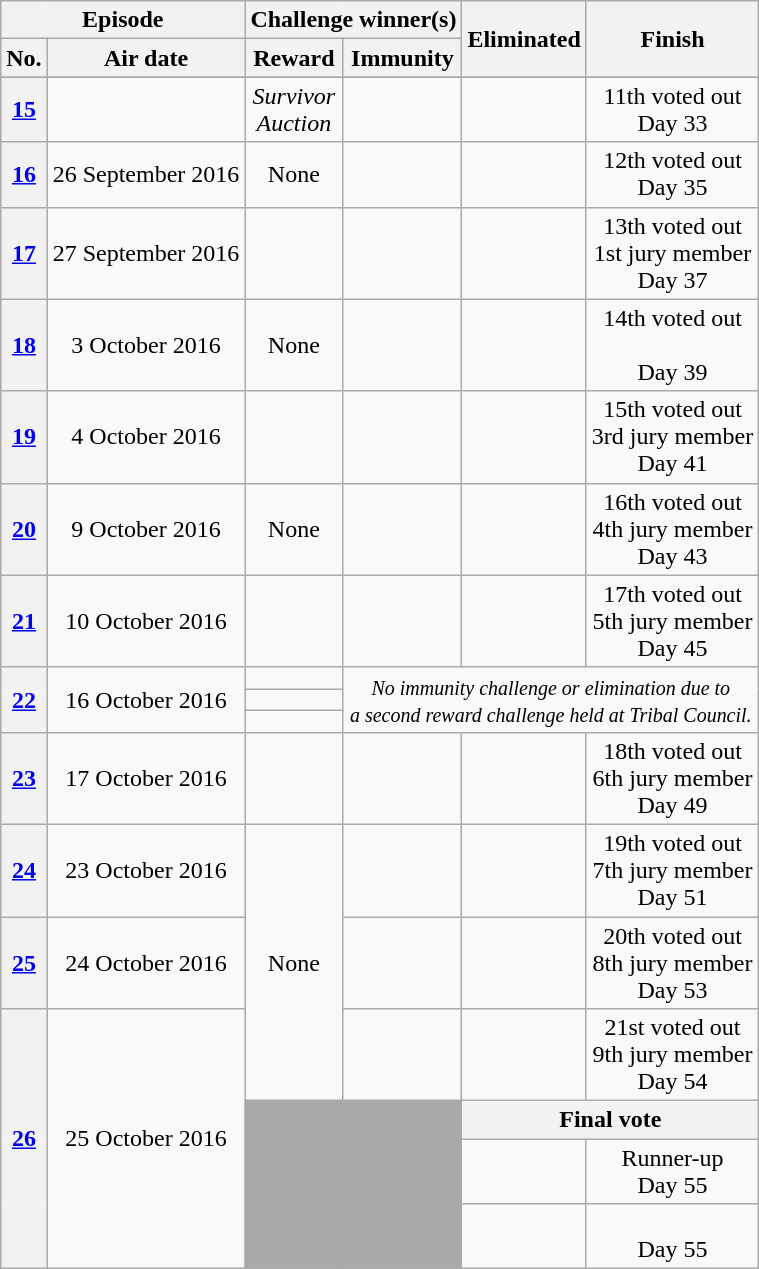<table class="wikitable nowrap" style="text-align:center; font-size:100%">
<tr>
<th colspan="2"><strong>Episode</strong></th>
<th colspan="2"><strong>Challenge winner(s)</strong></th>
<th rowspan="2"><strong>Eliminated</strong></th>
<th rowspan="2"><strong>Finish</strong></th>
</tr>
<tr>
<th><strong>No.</strong></th>
<th><strong>Air date</strong></th>
<th><strong>Reward</strong></th>
<th><strong>Immunity</strong></th>
</tr>
<tr>
</tr>
<tr>
<th><a href='#'>15</a></th>
<td></td>
<td><em>Survivor<br>Auction</em></td>
<td></td>
<td></td>
<td>11th voted out<br>Day 33</td>
</tr>
<tr>
<th><a href='#'>16</a></th>
<td>26 September 2016</td>
<td>None</td>
<td></td>
<td></td>
<td>12th voted out<br>Day 35</td>
</tr>
<tr>
<th><a href='#'>17</a></th>
<td>27 September 2016</td>
<td></td>
<td></td>
<td></td>
<td>13th voted out<br>1st jury member<br>Day 37</td>
</tr>
<tr>
<th><a href='#'>18</a></th>
<td>3 October 2016</td>
<td>None</td>
<td></td>
<td></td>
<td>14th voted out<br><br>Day 39</td>
</tr>
<tr>
<th><a href='#'>19</a></th>
<td>4 October 2016</td>
<td></td>
<td></td>
<td></td>
<td>15th voted out<br>3rd jury member<br>Day 41</td>
</tr>
<tr>
<th><a href='#'>20</a></th>
<td>9 October 2016</td>
<td>None</td>
<td></td>
<td></td>
<td>16th voted out<br>4th jury member<br>Day 43</td>
</tr>
<tr>
<th><a href='#'>21</a></th>
<td>10 October 2016</td>
<td></td>
<td></td>
<td></td>
<td>17th voted out<br>5th jury member<br>Day 45</td>
</tr>
<tr>
<th rowspan="3"><a href='#'>22</a></th>
<td rowspan="3">16 October 2016</td>
<td></td>
<td rowspan="3" colspan="3"><small><em>No immunity challenge or elimination due to<br>a second reward challenge held at Tribal Council.</em></small></td>
</tr>
<tr>
<td></td>
</tr>
<tr>
<td></td>
</tr>
<tr>
<th><a href='#'>23</a></th>
<td>17 October 2016</td>
<td></td>
<td></td>
<td></td>
<td>18th voted out<br>6th jury member<br>Day 49</td>
</tr>
<tr>
<th><a href='#'>24</a></th>
<td>23 October 2016</td>
<td rowspan=3>None</td>
<td></td>
<td></td>
<td>19th voted out<br>7th jury member<br>Day 51</td>
</tr>
<tr>
<th><a href='#'>25</a></th>
<td>24 October 2016</td>
<td></td>
<td></td>
<td>20th voted out<br>8th jury member<br>Day 53</td>
</tr>
<tr>
<th rowspan="4"><a href='#'>26</a></th>
<td rowspan="4">25 October 2016</td>
<td></td>
<td></td>
<td>21st voted out<br>9th jury member<br>Day 54</td>
</tr>
<tr>
<td rowspan="3" colspan="2" bgcolor="darkgray"></td>
<th colspan="2"><strong>Final vote</strong></th>
</tr>
<tr>
<td></td>
<td>Runner-up<br>Day 55</td>
</tr>
<tr>
<td></td>
<td><br>Day 55</td>
</tr>
</table>
